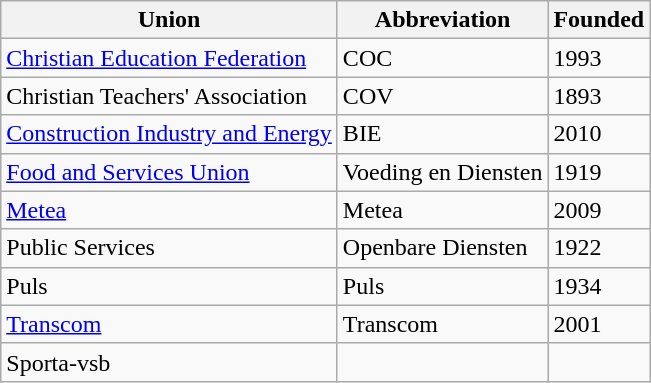<table class="wikitable sortable">
<tr>
<th>Union</th>
<th>Abbreviation</th>
<th>Founded</th>
</tr>
<tr>
<td><a href='#'>Christian Education Federation</a></td>
<td>COC</td>
<td>1993</td>
</tr>
<tr>
<td>Christian Teachers' Association</td>
<td>COV</td>
<td>1893</td>
</tr>
<tr>
<td><a href='#'>Construction Industry and Energy</a></td>
<td>BIE</td>
<td>2010</td>
</tr>
<tr>
<td><a href='#'>Food and Services Union</a></td>
<td>Voeding en Diensten</td>
<td>1919</td>
</tr>
<tr>
<td><a href='#'>Metea</a></td>
<td>Metea</td>
<td>2009</td>
</tr>
<tr>
<td>Public Services</td>
<td>Openbare Diensten</td>
<td>1922</td>
</tr>
<tr>
<td>Puls</td>
<td>Puls</td>
<td>1934</td>
</tr>
<tr>
<td><a href='#'>Transcom</a></td>
<td>Transcom</td>
<td>2001</td>
</tr>
<tr>
<td>Sporta-vsb</td>
<td></td>
<td></td>
</tr>
</table>
